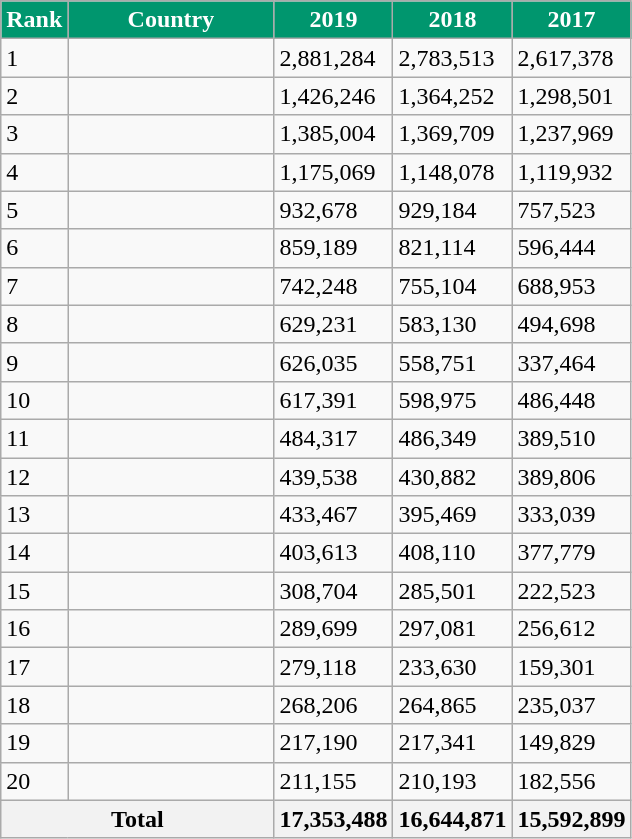<table class="wikitable">
<tr style="color:white;">
<th style="width:5px; background:#00966E;">Rank</th>
<th style="width:130px; background:#00966E;">Country</th>
<th style="width:50px; background:#00966E;">2019</th>
<th style="width:50px; background:#00966E;">2018</th>
<th style="width:50px; background:#00966E;">2017</th>
</tr>
<tr>
<td>1</td>
<td></td>
<td>2,881,284</td>
<td>2,783,513</td>
<td>2,617,378</td>
</tr>
<tr>
<td>2</td>
<td></td>
<td>1,426,246</td>
<td>1,364,252</td>
<td>1,298,501</td>
</tr>
<tr>
<td>3</td>
<td></td>
<td>1,385,004</td>
<td>1,369,709</td>
<td>1,237,969</td>
</tr>
<tr>
<td>4</td>
<td></td>
<td>1,175,069</td>
<td>1,148,078</td>
<td>1,119,932</td>
</tr>
<tr>
<td>5</td>
<td></td>
<td>932,678</td>
<td>929,184</td>
<td>757,523</td>
</tr>
<tr>
<td>6</td>
<td></td>
<td>859,189</td>
<td>821,114</td>
<td>596,444</td>
</tr>
<tr>
<td>7</td>
<td></td>
<td>742,248</td>
<td>755,104</td>
<td>688,953</td>
</tr>
<tr>
<td>8</td>
<td></td>
<td>629,231</td>
<td>583,130</td>
<td>494,698</td>
</tr>
<tr>
<td>9</td>
<td></td>
<td>626,035</td>
<td>558,751</td>
<td>337,464</td>
</tr>
<tr>
<td>10</td>
<td></td>
<td>617,391</td>
<td>598,975</td>
<td>486,448</td>
</tr>
<tr>
<td>11</td>
<td></td>
<td>484,317</td>
<td>486,349</td>
<td>389,510</td>
</tr>
<tr>
<td>12</td>
<td></td>
<td>439,538</td>
<td>430,882</td>
<td>389,806</td>
</tr>
<tr>
<td>13</td>
<td></td>
<td>433,467</td>
<td>395,469</td>
<td>333,039</td>
</tr>
<tr>
<td>14</td>
<td></td>
<td>403,613</td>
<td>408,110</td>
<td>377,779</td>
</tr>
<tr>
<td>15</td>
<td></td>
<td>308,704</td>
<td>285,501</td>
<td>222,523</td>
</tr>
<tr>
<td>16</td>
<td></td>
<td>289,699</td>
<td>297,081</td>
<td>256,612</td>
</tr>
<tr>
<td>17</td>
<td></td>
<td>279,118</td>
<td>233,630</td>
<td>159,301</td>
</tr>
<tr>
<td>18</td>
<td></td>
<td>268,206</td>
<td>264,865</td>
<td>235,037</td>
</tr>
<tr>
<td>19</td>
<td></td>
<td>217,190</td>
<td>217,341</td>
<td>149,829</td>
</tr>
<tr>
<td>20</td>
<td></td>
<td>211,155</td>
<td>210,193</td>
<td>182,556</td>
</tr>
<tr>
<th colspan=2>Total</th>
<th>17,353,488</th>
<th>16,644,871</th>
<th>15,592,899</th>
</tr>
</table>
